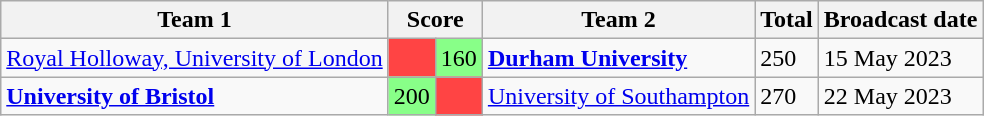<table class="wikitable">
<tr>
<th>Team 1</th>
<th colspan="2">Score</th>
<th>Team 2</th>
<th>Total</th>
<th>Broadcast date</th>
</tr>
<tr>
<td><a href='#'>Royal Holloway, University of London</a></td>
<td style="background:#f44;"></td>
<td style="background:#88ff88">160</td>
<td><strong><a href='#'>Durham University</a></strong></td>
<td>250</td>
<td>15 May 2023</td>
</tr>
<tr>
<td><strong><a href='#'>University of Bristol</a></strong></td>
<td style="background:#88ff88">200</td>
<td style="background:#f44;"></td>
<td><a href='#'>University of Southampton</a></td>
<td>270</td>
<td>22 May 2023</td>
</tr>
</table>
